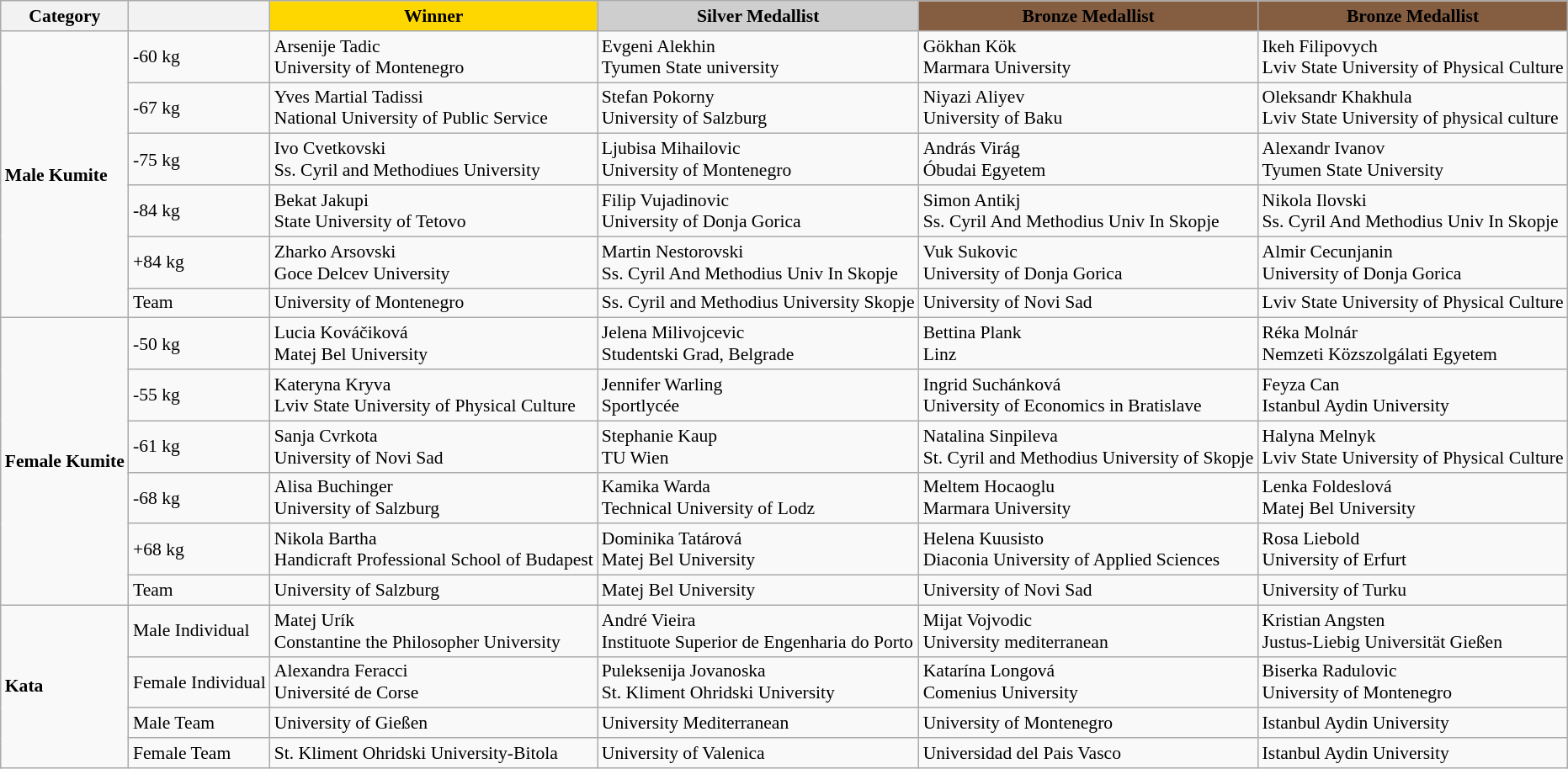<table class=wikitable style="font-size:90%;">
<tr>
<th>Category</th>
<th></th>
<th style="background:#FFD700;">Winner</th>
<th style="background:#CECECE;">Silver Medallist</th>
<th style="background:#855E42;">Bronze Medallist</th>
<th style="background:#855E42;">Bronze Medallist</th>
</tr>
<tr>
<td rowspan=6><strong>Male Kumite</strong></td>
<td>-60 kg</td>
<td>Arsenije Tadic  <br>  University of Montenegro <br> </td>
<td>Evgeni Alekhin  <br> Tyumen State university <br> </td>
<td>Gökhan Kök <br>    Marmara University <br> </td>
<td>Ikeh Filipovych <br>  Lviv State University of Physical Culture <br> </td>
</tr>
<tr>
<td>-67 kg</td>
<td>Yves Martial Tadissi <br>  National University of Public Service <br> </td>
<td>Stefan Pokorny <br> University of Salzburg<br> </td>
<td>Niyazi Aliyev<br>  University of Baku <br> </td>
<td>Oleksandr Khakhula <br> Lviv State University of physical culture <br> </td>
</tr>
<tr>
<td>-75 kg</td>
<td>Ivo Cvetkovski <br> Ss. Cyril and Methodiues University  <br> </td>
<td>Ljubisa Mihailovic  <br> University of Montenegro <br> </td>
<td>András Virág  <br> Óbudai Egyetem <br> </td>
<td>Alexandr Ivanov  <br>  Tyumen State University <br> </td>
</tr>
<tr>
<td>-84 kg</td>
<td>Bekat Jakupi <br> State University of Tetovo <br> </td>
<td>Filip Vujadinovic <br> University of Donja Gorica <br> </td>
<td>Simon Antikj <br> Ss. Cyril And Methodius Univ In Skopje <br> </td>
<td>Nikola Ilovski <br>  Ss. Cyril And Methodius Univ In Skopje  <br> </td>
</tr>
<tr>
<td>+84 kg</td>
<td>Zharko Arsovski  <br> Goce Delcev University <br> </td>
<td>Martin Nestorovski <br> Ss. Cyril And Methodius Univ In Skopje <br> </td>
<td>Vuk Sukovic  <br> University of Donja Gorica <br> </td>
<td>Almir Cecunjanin <br> University of Donja Gorica <br> </td>
</tr>
<tr>
<td>Team</td>
<td>University of Montenegro <br> </td>
<td>Ss. Cyril and Methodius University Skopje <br> </td>
<td>University of Novi Sad <br> </td>
<td>Lviv State University of Physical Culture <br> </td>
</tr>
<tr>
<td rowspan=6><strong>Female Kumite</strong></td>
<td>-50 kg</td>
<td>Lucia Kováčiková <br> Matej Bel University <br> </td>
<td>Jelena Milivojcevic <br> Studentski Grad, Belgrade <br> </td>
<td>Bettina Plank <br> Linz <br> </td>
<td>Réka Molnár <br> Nemzeti Közszolgálati Egyetem <br> </td>
</tr>
<tr>
<td>-55 kg</td>
<td>Kateryna Kryva  <br> Lviv State University of Physical Culture<br> </td>
<td>Jennifer Warling <br> Sportlycée <br> </td>
<td>Ingrid Suchánková <br> University of Economics in Bratislave <br> </td>
<td>Feyza Can <br> Istanbul Aydin University <br> </td>
</tr>
<tr>
<td>-61 kg</td>
<td>Sanja Cvrkota <br> University of Novi Sad <br> </td>
<td>Stephanie Kaup <br> TU Wien <br> </td>
<td>Natalina Sinpileva <br> St. Cyril and Methodius University of Skopje <br> </td>
<td>Halyna Melnyk <br> Lviv State University of Physical Culture <br> </td>
</tr>
<tr>
<td>-68 kg</td>
<td>Alisa Buchinger <br> University of Salzburg <br> </td>
<td>Kamika Warda <br> Technical University of Lodz <br> </td>
<td>Meltem Hocaoglu <br> Marmara University <br> </td>
<td>Lenka Foldeslová <br>  Matej Bel University <br> </td>
</tr>
<tr>
<td>+68 kg</td>
<td>Nikola Bartha <br> Handicraft Professional School of Budapest <br> </td>
<td>Dominika Tatárová <br> Matej Bel University <br> </td>
<td>Helena Kuusisto <br> Diaconia University of Applied Sciences<br> </td>
<td>Rosa Liebold <br>  University of Erfurt <br> </td>
</tr>
<tr>
<td>Team</td>
<td>University of Salzburg <br> </td>
<td>Matej Bel University <br> </td>
<td>University of Novi Sad <br> </td>
<td>University of Turku <br> </td>
</tr>
<tr>
<td rowspan=4><strong>Kata</strong></td>
<td>Male Individual</td>
<td>Matej Urík  <br>  Constantine the Philosopher University <br> </td>
<td>André Vieira <br> Instituote Superior de Engenharia do Porto <br> </td>
<td>Mijat Vojvodic <br>   University mediterranean <br> </td>
<td>Kristian Angsten<br> Justus-Liebig Universität Gießen<br> </td>
</tr>
<tr>
<td>Female Individual</td>
<td>Alexandra Feracci  <br> Université de Corse <br></td>
<td>Puleksenija Jovanoska <br> St. Kliment Ohridski University <br> </td>
<td>Katarína Longová<br> Comenius University<br> </td>
<td>Biserka Radulovic  <br> University of Montenegro  <br> </td>
</tr>
<tr>
<td>Male Team</td>
<td>University of Gießen <br> </td>
<td>University Mediterranean<br> </td>
<td>University of Montenegro <br> </td>
<td>Istanbul Aydin University <br> </td>
</tr>
<tr>
<td>Female Team</td>
<td>St. Kliment Ohridski University-Bitola <br> </td>
<td>University of Valenica <br> </td>
<td>Universidad del Pais Vasco <br> </td>
<td>Istanbul Aydin University <br> </td>
</tr>
</table>
